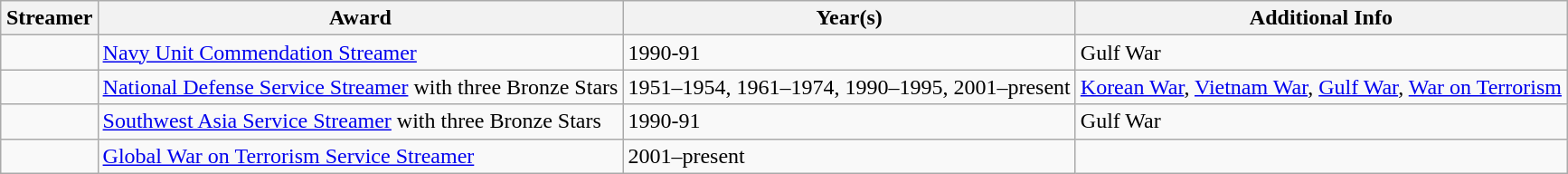<table class="wikitable" style="margin:auto;">
<tr>
<th>Streamer</th>
<th>Award</th>
<th>Year(s)</th>
<th>Additional Info</th>
</tr>
<tr>
<td></td>
<td><a href='#'>Navy Unit Commendation Streamer</a></td>
<td>1990-91</td>
<td>Gulf War</td>
</tr>
<tr>
<td></td>
<td><a href='#'>National Defense Service Streamer</a> with three Bronze Stars</td>
<td>1951–1954, 1961–1974, 1990–1995, 2001–present</td>
<td><a href='#'>Korean War</a>, <a href='#'>Vietnam War</a>, <a href='#'>Gulf War</a>, <a href='#'>War on Terrorism</a></td>
</tr>
<tr>
<td></td>
<td><a href='#'>Southwest Asia Service Streamer</a> with three Bronze Stars</td>
<td>1990-91</td>
<td>Gulf War</td>
</tr>
<tr>
<td></td>
<td><a href='#'>Global War on Terrorism Service Streamer</a></td>
<td>2001–present</td>
<td><br></td>
</tr>
</table>
